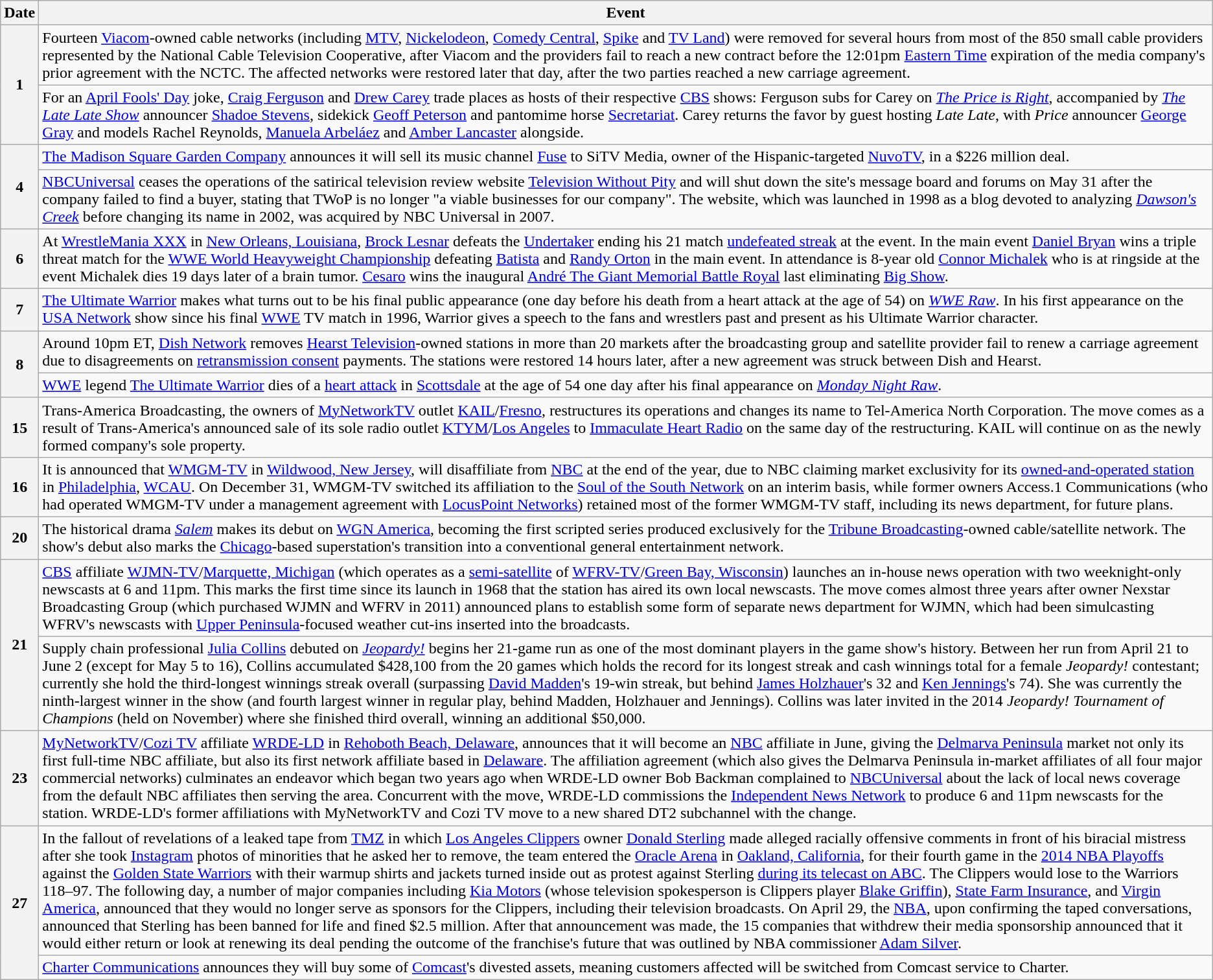<table class="wikitable">
<tr>
<th>Date</th>
<th>Event</th>
</tr>
<tr>
<th rowspan="2">1</th>
<td>Fourteen <a href='#'>Viacom</a>-owned cable networks (including <a href='#'>MTV</a>, <a href='#'>Nickelodeon</a>, <a href='#'>Comedy Central</a>, <a href='#'>Spike</a> and <a href='#'>TV Land</a>) were removed for several hours from most of the 850 small cable providers represented by the National Cable Television Cooperative, after Viacom and the providers fail to reach a new contract before the 12:01pm <a href='#'>Eastern Time</a> expiration of the media company's prior agreement with the NCTC. The affected networks were restored later that day, after the two parties reached a new carriage agreement.</td>
</tr>
<tr>
<td>For an <a href='#'>April Fools' Day</a> joke, <a href='#'>Craig Ferguson</a> and <a href='#'>Drew Carey</a> trade places as hosts of their respective <a href='#'>CBS</a> shows: Ferguson subs for Carey on <em><a href='#'>The Price is Right</a></em>, accompanied by <em><a href='#'>The Late Late Show</a></em> announcer <a href='#'>Shadoe Stevens</a>, sidekick <a href='#'>Geoff Peterson</a> and pantomime horse <a href='#'>Secretariat</a>. Carey returns the favor by guest hosting <em>Late Late</em>, with <em>Price</em> announcer <a href='#'>George Gray</a> and models Rachel Reynolds, <a href='#'>Manuela Arbeláez</a> and <a href='#'>Amber Lancaster</a> alongside.</td>
</tr>
<tr>
<th rowspan="2">4</th>
<td><a href='#'>The Madison Square Garden Company</a> announces it will sell its music channel <a href='#'>Fuse</a> to SiTV Media, owner of the Hispanic-targeted <a href='#'>NuvoTV</a>, in a $226 million deal.</td>
</tr>
<tr>
<td><a href='#'>NBCUniversal</a> ceases the operations of the satirical television review website <a href='#'>Television Without Pity</a> and will shut down the site's message board and forums on May 31 after the company failed to find a buyer, stating that TWoP is no longer "a viable businesses for our company". The website, which was launched in 1998 as a blog devoted to analyzing <em><a href='#'>Dawson's Creek</a></em> before changing its name in 2002, was acquired by NBC Universal in 2007.</td>
</tr>
<tr>
<th>6</th>
<td>At <a href='#'>WrestleMania XXX</a> in <a href='#'>New Orleans, Louisiana</a>, <a href='#'>Brock Lesnar</a> defeats the <a href='#'>Undertaker</a> ending his 21 match <a href='#'>undefeated streak</a> at the event. In the main event <a href='#'>Daniel Bryan</a> wins a triple threat match for the <a href='#'>WWE World Heavyweight Championship</a> defeating <a href='#'>Batista</a> and <a href='#'>Randy Orton</a> in the main event. In attendance is 8-year old <a href='#'>Connor Michalek</a> who is at ringside at the event Michalek dies 19 days later of a brain tumor. <a href='#'>Cesaro</a> wins the inaugural <a href='#'>André The Giant Memorial Battle Royal</a> last eliminating <a href='#'>Big Show</a>.</td>
</tr>
<tr>
<th>7</th>
<td><a href='#'>The Ultimate Warrior</a> makes what turns out to be his final public appearance (one day before his death from a heart attack at the age of 54) on <em><a href='#'>WWE Raw</a></em>. In his first appearance on the <a href='#'>USA Network</a> show since his final <a href='#'>WWE</a> TV match in 1996, Warrior gives a speech to the fans and wrestlers past and present as his Ultimate Warrior character.</td>
</tr>
<tr>
<th rowspan=2>8</th>
<td>Around 10pm ET, <a href='#'>Dish Network</a> removes <a href='#'>Hearst Television</a>-owned stations in more than 20 markets after the broadcasting group and satellite provider fail to renew a carriage agreement due to disagreements on <a href='#'>retransmission consent</a> payments. The stations were restored 14 hours later, after a new agreement was struck between Dish and Hearst.</td>
</tr>
<tr>
<td><a href='#'>WWE</a> legend <a href='#'>The Ultimate Warrior</a> dies of a <a href='#'>heart attack</a> in <a href='#'>Scottsdale</a> at the age of 54 one day after his final appearance on <em><a href='#'>Monday Night Raw</a></em>.</td>
</tr>
<tr>
<th>15</th>
<td>Trans-America Broadcasting, the owners of <a href='#'>MyNetworkTV</a> outlet <a href='#'>KAIL</a>/<a href='#'>Fresno</a>, restructures its operations and changes its name to Tel-America North Corporation. The move comes as a result of Trans-America's announced sale of its sole radio outlet <a href='#'>KTYM</a>/<a href='#'>Los Angeles</a> to <a href='#'>Immaculate Heart Radio</a> on the same day of the restructuring. KAIL will continue on as the newly formed company's sole property.</td>
</tr>
<tr>
<th>16</th>
<td>It is announced that <a href='#'>WMGM-TV</a> in <a href='#'>Wildwood, New Jersey</a>, will disaffiliate from <a href='#'>NBC</a> at the end of the year, due to NBC claiming market exclusivity for its <a href='#'>owned-and-operated station</a> in <a href='#'>Philadelphia</a>, <a href='#'>WCAU</a>. On December 31, WMGM-TV switched its affiliation to the <a href='#'>Soul of the South Network</a> on an interim basis, while former owners Access.1 Communications (who had operated WMGM-TV under a management agreement with <a href='#'>LocusPoint Networks</a>) retained most of the former WMGM-TV staff, including its news department, for future plans.</td>
</tr>
<tr>
<th>20</th>
<td>The historical drama <em><a href='#'>Salem</a></em> makes its debut on <a href='#'>WGN America</a>, becoming the first scripted series produced exclusively for the <a href='#'>Tribune Broadcasting</a>-owned cable/satellite network. The show's debut also marks the <a href='#'>Chicago</a>-based superstation's transition into a conventional general entertainment network.</td>
</tr>
<tr>
<th rowspan="2">21</th>
<td><a href='#'>CBS</a> affiliate <a href='#'>WJMN-TV</a>/<a href='#'>Marquette, Michigan</a> (which operates as a <a href='#'>semi-satellite</a> of <a href='#'>WFRV-TV</a>/<a href='#'>Green Bay, Wisconsin</a>) launches an in-house news operation with two weeknight-only newscasts at 6 and 11pm. This marks the first time since its launch in 1968 that the station has aired its own local newscasts. The move comes almost three years after owner Nexstar Broadcasting Group (which purchased WJMN and WFRV in 2011) announced plans to establish some form of separate news department for WJMN, which had been simulcasting WFRV's newscasts with <a href='#'>Upper Peninsula</a>-focused weather cut-ins inserted into the broadcasts.</td>
</tr>
<tr>
<td>Supply chain professional <a href='#'>Julia Collins</a> debuted on <em><a href='#'>Jeopardy!</a></em> begins her 21-game run as one of the most dominant players in the game show's history. Between her run from April 21 to June 2 (except for May 5 to 16), Collins accumulated $428,100 from the 20 games which holds the record for its longest streak and cash winnings total for a female <em>Jeopardy!</em> contestant; currently she hold the third-longest winnings streak overall (surpassing <a href='#'>David Madden</a>'s 19-win streak, but behind <a href='#'>James Holzhauer</a>'s 32 and <a href='#'>Ken Jennings</a>'s 74). She was currently the ninth-largest winner in the show (and fourth largest winner in regular play, behind Madden, Holzhauer and Jennings). Collins was later invited in the 2014 <em>Jeopardy! Tournament of Champions</em> (held on November) where she finished third overall, winning an additional $50,000.</td>
</tr>
<tr>
<th>23</th>
<td><a href='#'>MyNetworkTV</a>/<a href='#'>Cozi TV</a> affiliate <a href='#'>WRDE-LD</a> in <a href='#'>Rehoboth Beach, Delaware</a>, announces that it will become an <a href='#'>NBC</a> affiliate in June, giving the <a href='#'>Delmarva Peninsula</a> market not only its first full-time NBC affiliate, but also its first network affiliate based in <a href='#'>Delaware</a>. The affiliation agreement (which also gives the Delmarva Peninsula in-market affiliates of all four major commercial networks) culminates an endeavor which began two years ago when WRDE-LD owner Bob Backman complained to <a href='#'>NBCUniversal</a> about the lack of local news coverage from the default NBC affiliates then serving the area. Concurrent with the move, WRDE-LD commissions the <a href='#'>Independent News Network</a> to produce 6 and 11pm newscasts for the station. WRDE-LD's former affiliations with MyNetworkTV and Cozi TV move to a new shared DT2 subchannel with the change.</td>
</tr>
<tr>
<th rowspan="2">27</th>
<td>In the fallout of revelations of a leaked tape from <a href='#'>TMZ</a> in which <a href='#'>Los Angeles Clippers</a> owner <a href='#'>Donald Sterling</a> made alleged racially offensive comments in front of his biracial mistress after she took <a href='#'>Instagram</a> photos of minorities that he asked her to remove, the team entered the <a href='#'>Oracle Arena</a> in <a href='#'>Oakland, California</a>, for their fourth game in the <a href='#'>2014 NBA Playoffs</a> against the <a href='#'>Golden State Warriors</a> with their warmup shirts and jackets turned inside out as protest against Sterling <a href='#'>during its telecast on ABC</a>. The Clippers would lose to the Warriors 118–97. The following day, a number of major companies including <a href='#'>Kia Motors</a> (whose television spokesperson is Clippers player <a href='#'>Blake Griffin</a>), <a href='#'>State Farm Insurance</a>, and <a href='#'>Virgin America</a>, announced that they would no longer serve as sponsors for the Clippers, including their television broadcasts. On April 29, the <a href='#'>NBA</a>, upon confirming the taped conversations, announced that Sterling has been banned for life and fined $2.5 million. After that announcement was made, the 15 companies that withdrew their media sponsorship announced that it would either return or look at renewing its deal pending the outcome of the franchise's future that was outlined by NBA commissioner <a href='#'>Adam Silver</a>.</td>
</tr>
<tr>
<td><a href='#'>Charter Communications</a> announces they will buy some of <a href='#'>Comcast</a>'s divested assets, meaning customers affected will be switched from Comcast service to Charter.</td>
</tr>
</table>
